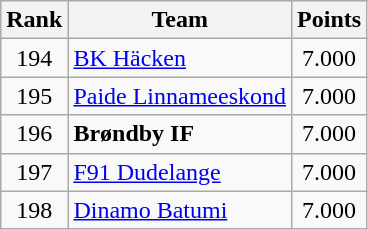<table class="wikitable" style="text-align: center;">
<tr>
<th>Rank</th>
<th>Team</th>
<th>Points</th>
</tr>
<tr>
<td>194</td>
<td align=left> <a href='#'>BK Häcken</a></td>
<td>7.000</td>
</tr>
<tr>
<td>195</td>
<td align=left> <a href='#'>Paide Linnameeskond</a></td>
<td>7.000</td>
</tr>
<tr>
<td>196</td>
<td align=left> <strong>Brøndby IF</strong></td>
<td>7.000</td>
</tr>
<tr>
<td>197</td>
<td align=left> <a href='#'>F91 Dudelange</a></td>
<td>7.000</td>
</tr>
<tr>
<td>198</td>
<td align=left> <a href='#'>Dinamo Batumi</a></td>
<td>7.000</td>
</tr>
</table>
